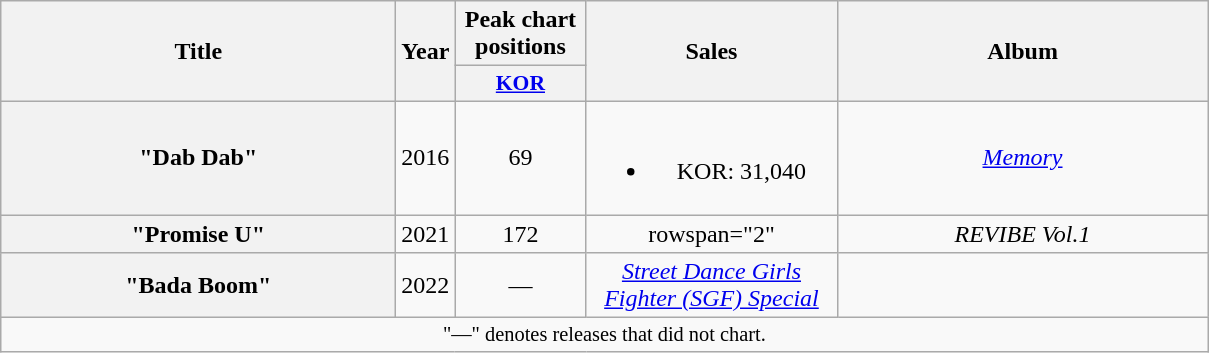<table class="wikitable plainrowheaders" style="text-align:center" border="1">
<tr>
<th scope="col" rowspan="2" style="width:16em">Title</th>
<th scope="col" rowspan="2">Year</th>
<th scope="col" colspan="1" style="width:5em">Peak chart positions</th>
<th scope="col" rowspan="2" style="width:10em">Sales</th>
<th scope="col" rowspan="2" style="width:15em">Album</th>
</tr>
<tr>
<th scope="col" style="width:3em;font-size:90%"><a href='#'>KOR</a><br></th>
</tr>
<tr>
<th scope="row">"Dab Dab" <br></th>
<td>2016</td>
<td>69</td>
<td><br><ul><li>KOR: 31,040</li></ul></td>
<td><em><a href='#'>Memory</a></em></td>
</tr>
<tr>
<th scope="row">"Promise U" </th>
<td>2021</td>
<td>172</td>
<td>rowspan="2" </td>
<td><em>REVIBE Vol.1</em></td>
</tr>
<tr>
<th scope="row">"Bada Boom" <br></th>
<td>2022</td>
<td>—</td>
<td><em><a href='#'>Street Dance Girls Fighter (SGF) Special</a></em></td>
</tr>
<tr>
<td colspan="7" style="font-size:85%">"—" denotes releases that did not chart.</td>
</tr>
</table>
